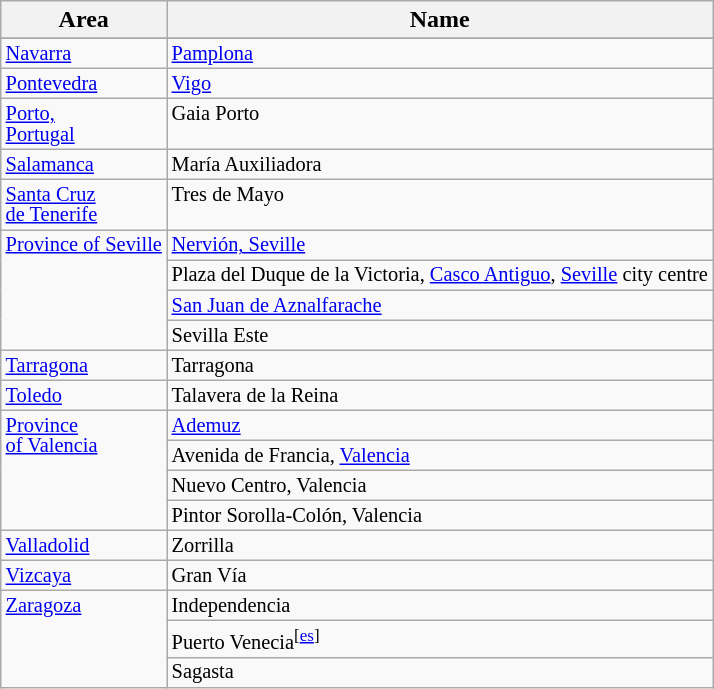<table class = "wikitable">
<tr>
<th>Area</th>
<th>Name</th>
</tr>
<tr>
</tr>
<tr style="vertical-align:top;line-height:1em;font-size:85%;">
<td><a href='#'>Navarra</a></td>
<td><a href='#'>Pamplona</a></td>
</tr>
<tr style="vertical-align:top;line-height:1em;font-size:85%;">
<td><a href='#'>Pontevedra</a></td>
<td><a href='#'>Vigo</a></td>
</tr>
<tr style="vertical-align:top;line-height:1em;font-size:85%;">
<td><a href='#'>Porto,<br>Portugal</a> </td>
<td>Gaia Porto</td>
</tr>
<tr style="vertical-align:top;line-height:1em;font-size:85%;">
<td><a href='#'>Salamanca</a></td>
<td>María Auxiliadora</td>
</tr>
<tr style="vertical-align:top;line-height:1em;font-size:85%;">
<td><a href='#'>Santa Cruz<br>de Tenerife</a></td>
<td>Tres de Mayo</td>
</tr>
<tr style="vertical-align:top;line-height:1em;font-size:85%;">
<td rowspan = 4><a href='#'>Province of Seville</a></td>
<td><a href='#'>Nervión, Seville</a></td>
</tr>
<tr style="vertical-align:top;line-height:1em;font-size:85%;">
<td>Plaza del Duque de la Victoria, <a href='#'>Casco Antiguo</a>, <a href='#'>Seville</a> city centre</td>
</tr>
<tr style="vertical-align:top;line-height:1em;font-size:85%;">
<td><a href='#'>San Juan de Aznalfarache</a></td>
</tr>
<tr style="vertical-align:top;line-height:1em;font-size:85%;">
<td>Sevilla Este</td>
</tr>
<tr style="vertical-align:top;line-height:1em;font-size:85%;">
<td><a href='#'>Tarragona</a></td>
<td>Tarragona</td>
</tr>
<tr style="vertical-align:top;line-height:1em;font-size:85%;">
<td><a href='#'>Toledo</a></td>
<td>Talavera de la Reina</td>
</tr>
<tr style="vertical-align:top;line-height:1em;font-size:85%;">
<td rowspan = 4><a href='#'>Province<br>of Valencia</a></td>
<td><a href='#'>Ademuz</a></td>
</tr>
<tr style="vertical-align:top;line-height:1em;font-size:85%;">
<td>Avenida de Francia, <a href='#'>Valencia</a></td>
</tr>
<tr style="vertical-align:top;line-height:1em;font-size:85%;">
<td>Nuevo Centro, Valencia</td>
</tr>
<tr style="vertical-align:top;line-height:1em;font-size:85%;">
<td>Pintor Sorolla-Colón, Valencia</td>
</tr>
<tr style="vertical-align:top;line-height:1em;font-size:85%;">
<td><a href='#'>Valladolid</a></td>
<td>Zorrilla</td>
</tr>
<tr style="vertical-align:top;line-height:1em;font-size:85%;">
<td><a href='#'>Vizcaya</a></td>
<td>Gran Vía</td>
</tr>
<tr style="vertical-align:top;line-height:1em;font-size:85%;">
<td rowspan = 3><a href='#'>Zaragoza</a></td>
<td>Independencia</td>
</tr>
<tr style="vertical-align:top;line-height:1em;font-size:85%;">
<td>Puerto Venecia<sup>&#91;<a href='#'>es</a>&#93;</sup></td>
</tr>
<tr style="vertical-align:top;line-height:1em;font-size:85%;">
<td>Sagasta</td>
</tr>
</table>
